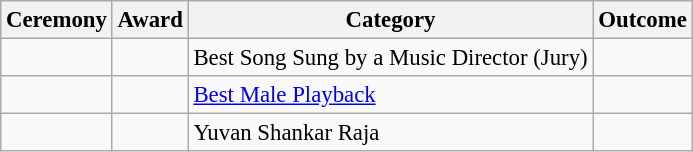<table class="wikitable" style="font-size:95%;">
<tr>
<th>Ceremony</th>
<th>Award</th>
<th>Category</th>
<th>Outcome</th>
</tr>
<tr>
<td rowspan="1"></td>
<td rowspan="1"></td>
<td>Best Song Sung by a Music Director (Jury)</td>
<td></td>
</tr>
<tr>
<td rowspan="1"></td>
<td rowspan="1"></td>
<td><a href='#'>Best Male Playback</a></td>
<td></td>
</tr>
<tr>
<td rowspan="1"></td>
<td rowspan="1"></td>
<td>Yuvan Shankar Raja</td>
<td></td>
</tr>
</table>
